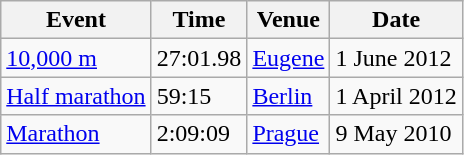<table class="wikitable">
<tr>
<th>Event</th>
<th>Time</th>
<th>Venue</th>
<th>Date</th>
</tr>
<tr>
<td><a href='#'>10,000 m</a></td>
<td>27:01.98</td>
<td><a href='#'>Eugene</a></td>
<td>1 June 2012</td>
</tr>
<tr>
<td><a href='#'>Half marathon</a></td>
<td>59:15</td>
<td><a href='#'>Berlin</a></td>
<td>1 April 2012</td>
</tr>
<tr>
<td><a href='#'>Marathon</a></td>
<td>2:09:09</td>
<td><a href='#'>Prague</a></td>
<td>9 May 2010</td>
</tr>
</table>
